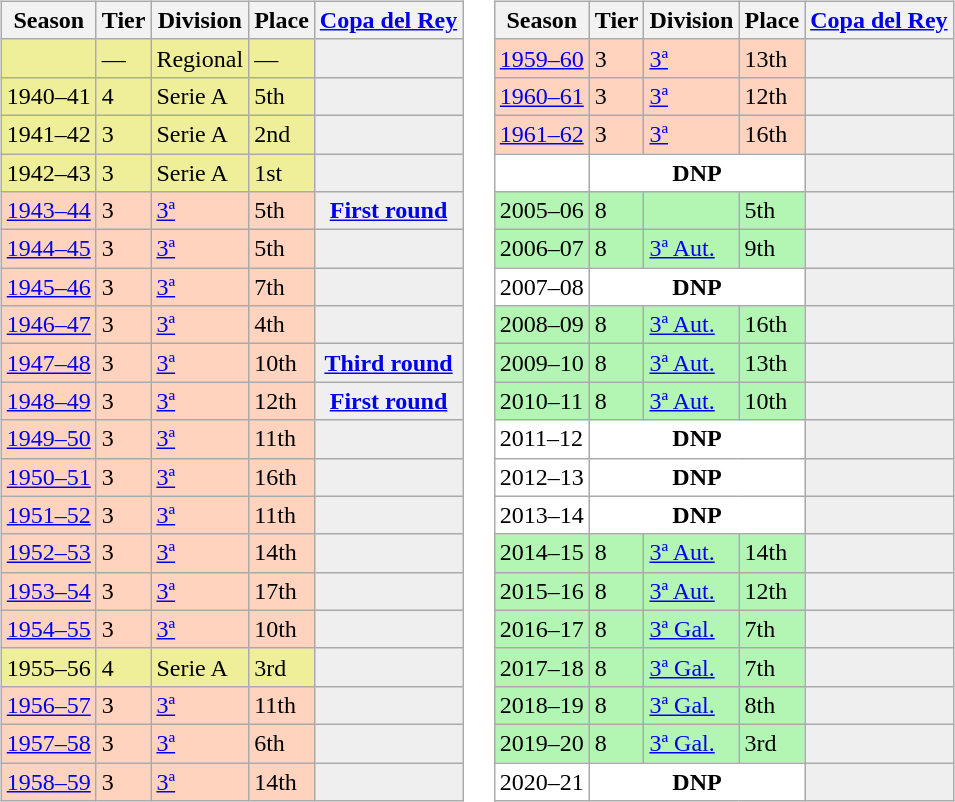<table>
<tr>
<td valign="top" width=0%><br><table class="wikitable">
<tr style="background:#f0f6fa;">
<th>Season</th>
<th>Tier</th>
<th>Division</th>
<th>Place</th>
<th><a href='#'>Copa del Rey</a></th>
</tr>
<tr>
<td style="background:#EFEF99;"></td>
<td style="background:#EFEF99;">—</td>
<td style="background:#EFEF99;">Regional</td>
<td style="background:#EFEF99;">—</td>
<th style="background:#efefef;"></th>
</tr>
<tr>
<td style="background:#EFEF99;">1940–41</td>
<td style="background:#EFEF99;">4</td>
<td style="background:#EFEF99;">Serie A</td>
<td style="background:#EFEF99;">5th</td>
<th style="background:#efefef;"></th>
</tr>
<tr>
<td style="background:#EFEF99;">1941–42</td>
<td style="background:#EFEF99;">3</td>
<td style="background:#EFEF99;">Serie A</td>
<td style="background:#EFEF99;">2nd</td>
<th style="background:#efefef;"></th>
</tr>
<tr>
<td style="background:#EFEF99;">1942–43</td>
<td style="background:#EFEF99;">3</td>
<td style="background:#EFEF99;">Serie A</td>
<td style="background:#EFEF99;">1st</td>
<th style="background:#efefef;"></th>
</tr>
<tr>
<td style="background:#FFD3BD;"><a href='#'>1943–44</a></td>
<td style="background:#FFD3BD;">3</td>
<td style="background:#FFD3BD;"><a href='#'>3ª</a></td>
<td style="background:#FFD3BD;">5th</td>
<th style="background:#efefef;"><a href='#'>First round</a></th>
</tr>
<tr>
<td style="background:#FFD3BD;"><a href='#'>1944–45</a></td>
<td style="background:#FFD3BD;">3</td>
<td style="background:#FFD3BD;"><a href='#'>3ª</a></td>
<td style="background:#FFD3BD;">5th</td>
<td style="background:#efefef;"></td>
</tr>
<tr>
<td style="background:#FFD3BD;"><a href='#'>1945–46</a></td>
<td style="background:#FFD3BD;">3</td>
<td style="background:#FFD3BD;"><a href='#'>3ª</a></td>
<td style="background:#FFD3BD;">7th</td>
<td style="background:#efefef;"></td>
</tr>
<tr>
<td style="background:#FFD3BD;"><a href='#'>1946–47</a></td>
<td style="background:#FFD3BD;">3</td>
<td style="background:#FFD3BD;"><a href='#'>3ª</a></td>
<td style="background:#FFD3BD;">4th</td>
<td style="background:#efefef;"></td>
</tr>
<tr>
<td style="background:#FFD3BD;"><a href='#'>1947–48</a></td>
<td style="background:#FFD3BD;">3</td>
<td style="background:#FFD3BD;"><a href='#'>3ª</a></td>
<td style="background:#FFD3BD;">10th</td>
<th style="background:#efefef;"><a href='#'>Third round</a></th>
</tr>
<tr>
<td style="background:#FFD3BD;"><a href='#'>1948–49</a></td>
<td style="background:#FFD3BD;">3</td>
<td style="background:#FFD3BD;"><a href='#'>3ª</a></td>
<td style="background:#FFD3BD;">12th</td>
<th style="background:#efefef;"><a href='#'>First round</a></th>
</tr>
<tr>
<td style="background:#FFD3BD;"><a href='#'>1949–50</a></td>
<td style="background:#FFD3BD;">3</td>
<td style="background:#FFD3BD;"><a href='#'>3ª</a></td>
<td style="background:#FFD3BD;">11th</td>
<td style="background:#efefef;"></td>
</tr>
<tr>
<td style="background:#FFD3BD;"><a href='#'>1950–51</a></td>
<td style="background:#FFD3BD;">3</td>
<td style="background:#FFD3BD;"><a href='#'>3ª</a></td>
<td style="background:#FFD3BD;">16th</td>
<td style="background:#efefef;"></td>
</tr>
<tr>
<td style="background:#FFD3BD;"><a href='#'>1951–52</a></td>
<td style="background:#FFD3BD;">3</td>
<td style="background:#FFD3BD;"><a href='#'>3ª</a></td>
<td style="background:#FFD3BD;">11th</td>
<td style="background:#efefef;"></td>
</tr>
<tr>
<td style="background:#FFD3BD;"><a href='#'>1952–53</a></td>
<td style="background:#FFD3BD;">3</td>
<td style="background:#FFD3BD;"><a href='#'>3ª</a></td>
<td style="background:#FFD3BD;">14th</td>
<td style="background:#efefef;"></td>
</tr>
<tr>
<td style="background:#FFD3BD;"><a href='#'>1953–54</a></td>
<td style="background:#FFD3BD;">3</td>
<td style="background:#FFD3BD;"><a href='#'>3ª</a></td>
<td style="background:#FFD3BD;">17th</td>
<td style="background:#efefef;"></td>
</tr>
<tr>
<td style="background:#FFD3BD;"><a href='#'>1954–55</a></td>
<td style="background:#FFD3BD;">3</td>
<td style="background:#FFD3BD;"><a href='#'>3ª</a></td>
<td style="background:#FFD3BD;">10th</td>
<td style="background:#efefef;"></td>
</tr>
<tr>
<td style="background:#EFEF99;">1955–56</td>
<td style="background:#EFEF99;">4</td>
<td style="background:#EFEF99;">Serie A</td>
<td style="background:#EFEF99;">3rd</td>
<th style="background:#efefef;"></th>
</tr>
<tr>
<td style="background:#FFD3BD;"><a href='#'>1956–57</a></td>
<td style="background:#FFD3BD;">3</td>
<td style="background:#FFD3BD;"><a href='#'>3ª</a></td>
<td style="background:#FFD3BD;">11th</td>
<td style="background:#efefef;"></td>
</tr>
<tr>
<td style="background:#FFD3BD;"><a href='#'>1957–58</a></td>
<td style="background:#FFD3BD;">3</td>
<td style="background:#FFD3BD;"><a href='#'>3ª</a></td>
<td style="background:#FFD3BD;">6th</td>
<td style="background:#efefef;"></td>
</tr>
<tr>
<td style="background:#FFD3BD;"><a href='#'>1958–59</a></td>
<td style="background:#FFD3BD;">3</td>
<td style="background:#FFD3BD;"><a href='#'>3ª</a></td>
<td style="background:#FFD3BD;">14th</td>
<td style="background:#efefef;"></td>
</tr>
</table>
</td>
<td valign="top" width=0%><br><table class="wikitable">
<tr style="background:#f0f6fa;">
<th>Season</th>
<th>Tier</th>
<th>Division</th>
<th>Place</th>
<th><a href='#'>Copa del Rey</a></th>
</tr>
<tr>
<td style="background:#FFD3BD;"><a href='#'>1959–60</a></td>
<td style="background:#FFD3BD;">3</td>
<td style="background:#FFD3BD;"><a href='#'>3ª</a></td>
<td style="background:#FFD3BD;">13th</td>
<td style="background:#efefef;"></td>
</tr>
<tr>
<td style="background:#FFD3BD;"><a href='#'>1960–61</a></td>
<td style="background:#FFD3BD;">3</td>
<td style="background:#FFD3BD;"><a href='#'>3ª</a></td>
<td style="background:#FFD3BD;">12th</td>
<td style="background:#efefef;"></td>
</tr>
<tr>
<td style="background:#FFD3BD;"><a href='#'>1961–62</a></td>
<td style="background:#FFD3BD;">3</td>
<td style="background:#FFD3BD;"><a href='#'>3ª</a></td>
<td style="background:#FFD3BD;">16th</td>
<td style="background:#efefef;"></td>
</tr>
<tr>
<td style="background:#FFFFFF;"></td>
<th style="background:#FFFFFF;" colspan="3">DNP</th>
<th style="background:#efefef;"></th>
</tr>
<tr>
<td style="background:#B3F5B3;">2005–06</td>
<td style="background:#B3F5B3;">8</td>
<td style="background:#B3F5B3;"></td>
<td style="background:#B3F5B3;">5th</td>
<th style="background:#efefef;"></th>
</tr>
<tr>
<td style="background:#B3F5B3;">2006–07</td>
<td style="background:#B3F5B3;">8</td>
<td style="background:#B3F5B3;"><a href='#'>3ª Aut.</a></td>
<td style="background:#B3F5B3;">9th</td>
<th style="background:#efefef;"></th>
</tr>
<tr>
<td style="background:#FFFFFF;">2007–08</td>
<th style="background:#FFFFFF;" colspan="3">DNP</th>
<th style="background:#efefef;"></th>
</tr>
<tr>
<td style="background:#B3F5B3;">2008–09</td>
<td style="background:#B3F5B3;">8</td>
<td style="background:#B3F5B3;"><a href='#'>3ª Aut.</a></td>
<td style="background:#B3F5B3;">16th</td>
<th style="background:#efefef;"></th>
</tr>
<tr>
<td style="background:#B3F5B3;">2009–10</td>
<td style="background:#B3F5B3;">8</td>
<td style="background:#B3F5B3;"><a href='#'>3ª Aut.</a></td>
<td style="background:#B3F5B3;">13th</td>
<th style="background:#efefef;"></th>
</tr>
<tr>
<td style="background:#B3F5B3;">2010–11</td>
<td style="background:#B3F5B3;">8</td>
<td style="background:#B3F5B3;"><a href='#'>3ª Aut.</a></td>
<td style="background:#B3F5B3;">10th</td>
<th style="background:#efefef;"></th>
</tr>
<tr>
<td style="background:#FFFFFF;">2011–12</td>
<th style="background:#FFFFFF;" colspan="3">DNP</th>
<th style="background:#efefef;"></th>
</tr>
<tr>
<td style="background:#FFFFFF;">2012–13</td>
<th style="background:#FFFFFF;" colspan="3">DNP</th>
<th style="background:#efefef;"></th>
</tr>
<tr>
<td style="background:#FFFFFF;">2013–14</td>
<th style="background:#FFFFFF;" colspan="3">DNP</th>
<th style="background:#efefef;"></th>
</tr>
<tr>
<td style="background:#B3F5B3;">2014–15</td>
<td style="background:#B3F5B3;">8</td>
<td style="background:#B3F5B3;"><a href='#'>3ª Aut.</a></td>
<td style="background:#B3F5B3;">14th</td>
<th style="background:#efefef;"></th>
</tr>
<tr>
<td style="background:#B3F5B3;">2015–16</td>
<td style="background:#B3F5B3;">8</td>
<td style="background:#B3F5B3;"><a href='#'>3ª Aut.</a></td>
<td style="background:#B3F5B3;">12th</td>
<th style="background:#efefef;"></th>
</tr>
<tr>
<td style="background:#B3F5B3;">2016–17</td>
<td style="background:#B3F5B3;">8</td>
<td style="background:#B3F5B3;"><a href='#'>3ª Gal.</a></td>
<td style="background:#B3F5B3;">7th</td>
<th style="background:#efefef;"></th>
</tr>
<tr>
<td style="background:#B3F5B3;">2017–18</td>
<td style="background:#B3F5B3;">8</td>
<td style="background:#B3F5B3;"><a href='#'>3ª Gal.</a></td>
<td style="background:#B3F5B3;">7th</td>
<th style="background:#efefef;"></th>
</tr>
<tr>
<td style="background:#B3F5B3;">2018–19</td>
<td style="background:#B3F5B3;">8</td>
<td style="background:#B3F5B3;"><a href='#'>3ª Gal.</a></td>
<td style="background:#B3F5B3;">8th</td>
<th style="background:#efefef;"></th>
</tr>
<tr>
<td style="background:#B3F5B3;">2019–20</td>
<td style="background:#B3F5B3;">8</td>
<td style="background:#B3F5B3;"><a href='#'>3ª Gal.</a></td>
<td style="background:#B3F5B3;">3rd</td>
<th style="background:#efefef;"></th>
</tr>
<tr>
<td style="background:#FFFFFF;">2020–21</td>
<th style="background:#FFFFFF;" colspan="3">DNP</th>
<th style="background:#efefef;"></th>
</tr>
</table>
</td>
</tr>
</table>
